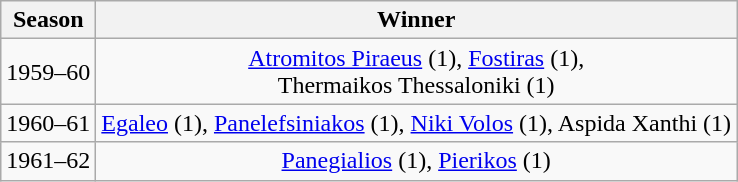<table class="wikitable" style="text-align:center;">
<tr>
<th>Season</th>
<th>Winner</th>
</tr>
<tr>
<td style="text-align:center;">1959–60</td>
<td><a href='#'>Atromitos Piraeus</a> (1), <a href='#'>Fostiras</a> (1), <br> Thermaikos Thessaloniki (1)</td>
</tr>
<tr>
<td style="text-align:center;">1960–61</td>
<td><a href='#'>Egaleo</a> (1), <a href='#'>Panelefsiniakos</a> (1), <a href='#'>Niki Volos</a> (1), Aspida Xanthi (1)</td>
</tr>
<tr>
<td style="text-align:center;">1961–62</td>
<td><a href='#'>Panegialios</a> (1), <a href='#'>Pierikos</a> (1)</td>
</tr>
</table>
